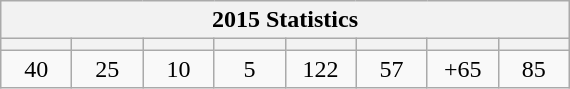<table class="wikitable" style="text-align: center;">
<tr>
<th colspan=10><strong>2015 Statistics</strong></th>
</tr>
<tr>
<th style="width: 40px;"></th>
<th style="width: 40px;"></th>
<th style="width: 40px;"></th>
<th style="width: 40px;"></th>
<th style="width: 40px;"></th>
<th style="width: 40px;"></th>
<th style="width: 40px;"></th>
<th style="width: 40px;"></th>
</tr>
<tr>
<td>40</td>
<td>25</td>
<td>10</td>
<td>5</td>
<td>122</td>
<td>57</td>
<td>+65</td>
<td>85</td>
</tr>
</table>
